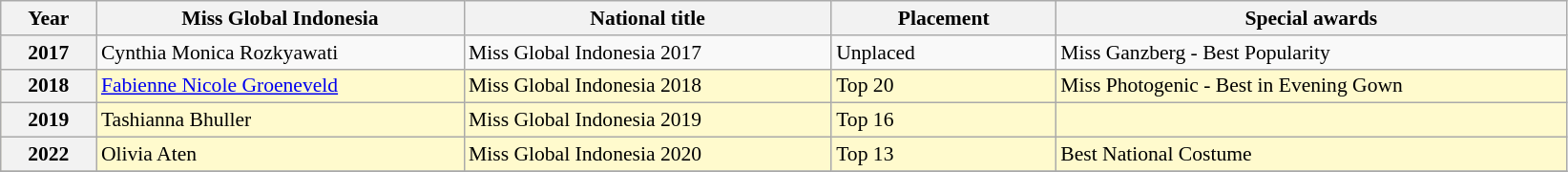<table class="wikitable " style="font-size: 90%;">
<tr>
<th width="60">Year</th>
<th width="250">Miss Global Indonesia</th>
<th width="250">National title</th>
<th width="150">Placement</th>
<th width="350">Special awards</th>
</tr>
<tr>
<th>2017</th>
<td>Cynthia Monica Rozkyawati</td>
<td>Miss Global Indonesia 2017</td>
<td>Unplaced</td>
<td>Miss Ganzberg - Best Popularity</td>
</tr>
<tr style="background-color:#FFFACD; ">
<th>2018</th>
<td><a href='#'>Fabienne Nicole Groeneveld</a></td>
<td>Miss Global Indonesia 2018</td>
<td>Top 20</td>
<td>Miss Photogenic - Best in Evening Gown</td>
</tr>
<tr style="background-color:#FFFACD; ">
<th>2019</th>
<td>Tashianna Bhuller</td>
<td>Miss Global Indonesia 2019</td>
<td>Top 16</td>
<td></td>
</tr>
<tr style="background-color:#FFFACD; ">
<th>2022</th>
<td>Olivia Aten</td>
<td>Miss Global Indonesia 2020</td>
<td>Top 13</td>
<td>Best National Costume</td>
</tr>
<tr>
</tr>
</table>
